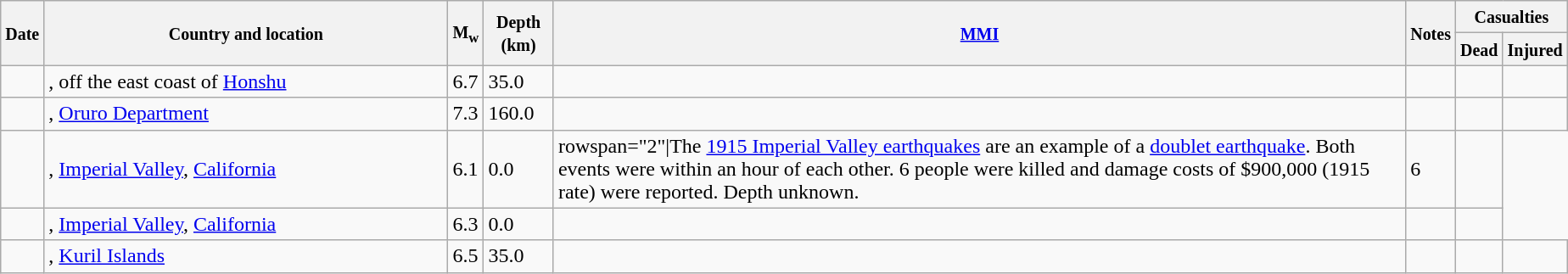<table class="wikitable sortable sort-under" style="border:1px black; margin-left:1em;">
<tr>
<th rowspan="2"><small>Date</small></th>
<th rowspan="2" style="width: 310px"><small>Country and location</small></th>
<th rowspan="2"><small>M<sub>w</sub></small></th>
<th rowspan="2"><small>Depth (km)</small></th>
<th rowspan="2"><small><a href='#'>MMI</a></small></th>
<th rowspan="2" class="unsortable"><small>Notes</small></th>
<th colspan="2"><small>Casualties</small></th>
</tr>
<tr>
<th><small>Dead</small></th>
<th><small>Injured</small></th>
</tr>
<tr>
<td></td>
<td>, off the east coast of <a href='#'>Honshu</a></td>
<td>6.7</td>
<td>35.0</td>
<td></td>
<td></td>
<td></td>
<td></td>
</tr>
<tr>
<td></td>
<td>, <a href='#'>Oruro Department</a></td>
<td>7.3</td>
<td>160.0</td>
<td></td>
<td></td>
<td></td>
<td></td>
</tr>
<tr>
<td></td>
<td>, <a href='#'>Imperial Valley</a>, <a href='#'>California</a></td>
<td>6.1</td>
<td>0.0</td>
<td>rowspan="2"|The <a href='#'>1915 Imperial Valley earthquakes</a> are an example of a <a href='#'>doublet earthquake</a>. Both events were within an hour of each other. 6 people were killed and damage costs of $900,000 (1915 rate) were reported. Depth unknown.</td>
<td>6</td>
<td></td>
</tr>
<tr>
<td></td>
<td>, <a href='#'>Imperial Valley</a>, <a href='#'>California</a></td>
<td>6.3</td>
<td>0.0</td>
<td></td>
<td></td>
<td></td>
</tr>
<tr>
<td></td>
<td>, <a href='#'>Kuril Islands</a></td>
<td>6.5</td>
<td>35.0</td>
<td></td>
<td></td>
<td></td>
<td></td>
</tr>
</table>
